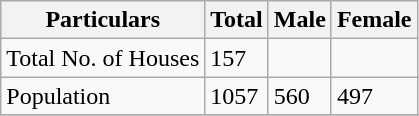<table class="wikitable sortable">
<tr>
<th>Particulars</th>
<th>Total</th>
<th>Male</th>
<th>Female</th>
</tr>
<tr>
<td>Total No. of Houses</td>
<td>157</td>
<td></td>
<td></td>
</tr>
<tr>
<td>Population</td>
<td>1057</td>
<td>560</td>
<td>497</td>
</tr>
<tr>
</tr>
</table>
